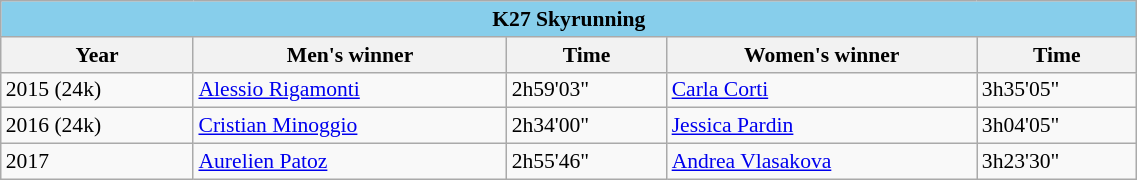<table class="wikitable" width=60% style="font-size:90%; text-align:left;">
<tr>
<td align=center colspan=5 bgcolor=SkyBlue><strong>K27 Skyrunning</strong></td>
</tr>
<tr>
<th>Year</th>
<th>Men's winner</th>
<th>Time</th>
<th>Women's winner</th>
<th>Time</th>
</tr>
<tr>
<td>2015 (24k)</td>
<td> <a href='#'>Alessio Rigamonti</a></td>
<td>2h59'03"</td>
<td> <a href='#'>Carla Corti</a></td>
<td>3h35'05"</td>
</tr>
<tr>
<td>2016 (24k)</td>
<td> <a href='#'>Cristian Minoggio</a></td>
<td>2h34'00"</td>
<td> <a href='#'>Jessica Pardin</a></td>
<td>3h04'05"</td>
</tr>
<tr>
<td>2017</td>
<td> <a href='#'>Aurelien Patoz</a></td>
<td>2h55'46"</td>
<td> <a href='#'>Andrea Vlasakova</a></td>
<td>3h23'30"</td>
</tr>
</table>
